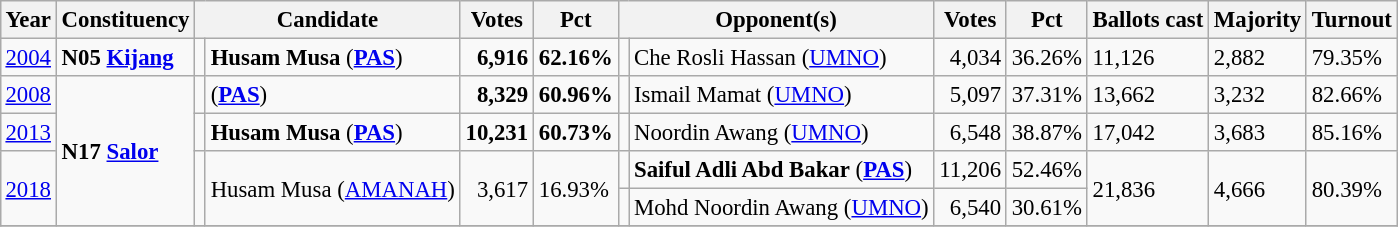<table class="wikitable" style="margin:0.5em ; font-size:95%">
<tr>
<th>Year</th>
<th>Constituency</th>
<th colspan=2>Candidate</th>
<th>Votes</th>
<th>Pct</th>
<th colspan=2>Opponent(s)</th>
<th>Votes</th>
<th>Pct</th>
<th>Ballots cast</th>
<th>Majority</th>
<th>Turnout</th>
</tr>
<tr>
<td><a href='#'>2004</a></td>
<td><strong>N05 <a href='#'>Kijang</a></strong></td>
<td></td>
<td><strong>Husam Musa</strong> (<a href='#'><strong>PAS</strong></a>)</td>
<td align="right"><strong>6,916</strong></td>
<td><strong>62.16%</strong></td>
<td></td>
<td>Che Rosli Hassan (<a href='#'>UMNO</a>)</td>
<td align="right">4,034</td>
<td>36.26%</td>
<td>11,126</td>
<td>2,882</td>
<td>79.35%</td>
</tr>
<tr>
<td><a href='#'>2008</a></td>
<td rowspan=4><strong>N17 <a href='#'>Salor</a></strong></td>
<td></td>
<td> (<a href='#'><strong>PAS</strong></a>)</td>
<td align="right"><strong>8,329</strong></td>
<td><strong>60.96%</strong></td>
<td></td>
<td>Ismail Mamat (<a href='#'>UMNO</a>)</td>
<td align="right">5,097</td>
<td>37.31%</td>
<td>13,662</td>
<td>3,232</td>
<td>82.66%</td>
</tr>
<tr>
<td><a href='#'>2013</a></td>
<td></td>
<td><strong>Husam Musa</strong> (<a href='#'><strong>PAS</strong></a>)</td>
<td align="right"><strong>10,231</strong></td>
<td><strong>60.73%</strong></td>
<td></td>
<td>Noordin Awang (<a href='#'>UMNO</a>)</td>
<td align="right">6,548</td>
<td>38.87%</td>
<td>17,042</td>
<td>3,683</td>
<td>85.16%</td>
</tr>
<tr>
<td rowspan=2><a href='#'>2018</a></td>
<td rowspan=2 ></td>
<td rowspan=2>Husam Musa (<a href='#'>AMANAH</a>)</td>
<td rowspan=2 align="right">3,617</td>
<td rowspan=2>16.93%</td>
<td></td>
<td><strong>Saiful Adli Abd Bakar</strong> (<a href='#'><strong>PAS</strong></a>)</td>
<td align="right">11,206</td>
<td>52.46%</td>
<td rowspan=2>21,836</td>
<td rowspan=2>4,666</td>
<td rowspan=2>80.39%</td>
</tr>
<tr>
<td></td>
<td>Mohd Noordin Awang (<a href='#'>UMNO</a>)</td>
<td align="right">6,540</td>
<td>30.61%</td>
</tr>
<tr>
</tr>
</table>
